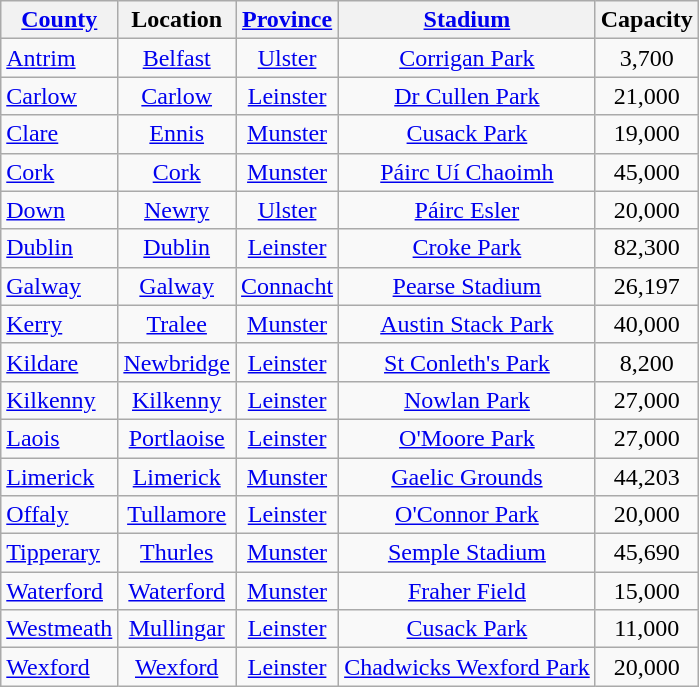<table class="wikitable sortable" style="text-align:center">
<tr>
<th><a href='#'>County</a></th>
<th>Location</th>
<th><a href='#'>Province</a></th>
<th><a href='#'>Stadium</a></th>
<th>Capacity</th>
</tr>
<tr>
<td style="text-align:left"> <a href='#'>Antrim</a></td>
<td><a href='#'>Belfast</a></td>
<td><a href='#'>Ulster</a></td>
<td><a href='#'>Corrigan Park</a></td>
<td>3,700</td>
</tr>
<tr>
<td style="text-align:left"> <a href='#'>Carlow</a></td>
<td><a href='#'>Carlow</a></td>
<td><a href='#'>Leinster</a></td>
<td><a href='#'>Dr Cullen Park</a></td>
<td>21,000</td>
</tr>
<tr>
<td style="text-align:left"> <a href='#'>Clare</a></td>
<td><a href='#'>Ennis</a></td>
<td><a href='#'>Munster</a></td>
<td><a href='#'>Cusack Park</a></td>
<td>19,000</td>
</tr>
<tr>
<td style="text-align:left"> <a href='#'>Cork</a></td>
<td><a href='#'>Cork</a></td>
<td><a href='#'>Munster</a></td>
<td><a href='#'>Páirc Uí Chaoimh</a></td>
<td>45,000</td>
</tr>
<tr>
<td style="text-align:left"> <a href='#'>Down</a></td>
<td><a href='#'>Newry</a></td>
<td><a href='#'>Ulster</a></td>
<td><a href='#'>Páirc Esler</a></td>
<td>20,000</td>
</tr>
<tr>
<td style="text-align:left"> <a href='#'>Dublin</a></td>
<td><a href='#'>Dublin</a></td>
<td><a href='#'>Leinster</a></td>
<td><a href='#'>Croke Park</a></td>
<td>82,300</td>
</tr>
<tr>
<td style="text-align:left"> <a href='#'>Galway</a></td>
<td><a href='#'>Galway</a></td>
<td><a href='#'>Connacht</a></td>
<td><a href='#'>Pearse Stadium</a></td>
<td>26,197</td>
</tr>
<tr>
<td style="text-align:left"> <a href='#'>Kerry</a></td>
<td><a href='#'>Tralee</a></td>
<td><a href='#'>Munster</a></td>
<td><a href='#'>Austin Stack Park</a></td>
<td>40,000</td>
</tr>
<tr>
<td style="text-align:left"> <a href='#'>Kildare</a></td>
<td><a href='#'>Newbridge</a></td>
<td><a href='#'>Leinster</a></td>
<td><a href='#'>St Conleth's Park</a></td>
<td>8,200</td>
</tr>
<tr>
<td style="text-align:left"> <a href='#'>Kilkenny</a></td>
<td><a href='#'>Kilkenny</a></td>
<td><a href='#'>Leinster</a></td>
<td><a href='#'>Nowlan Park</a></td>
<td>27,000</td>
</tr>
<tr>
<td style="text-align:left"> <a href='#'>Laois</a></td>
<td><a href='#'>Portlaoise</a></td>
<td><a href='#'>Leinster</a></td>
<td><a href='#'>O'Moore Park</a></td>
<td>27,000</td>
</tr>
<tr>
<td style="text-align:left"> <a href='#'>Limerick</a></td>
<td><a href='#'>Limerick</a></td>
<td><a href='#'>Munster</a></td>
<td><a href='#'>Gaelic Grounds</a></td>
<td>44,203</td>
</tr>
<tr>
<td style="text-align:left"> <a href='#'>Offaly</a></td>
<td><a href='#'>Tullamore</a></td>
<td><a href='#'>Leinster</a></td>
<td><a href='#'>O'Connor Park</a></td>
<td>20,000</td>
</tr>
<tr>
<td style="text-align:left"> <a href='#'>Tipperary</a></td>
<td><a href='#'>Thurles</a></td>
<td><a href='#'>Munster</a></td>
<td><a href='#'>Semple Stadium</a></td>
<td>45,690</td>
</tr>
<tr>
<td style="text-align:left"> <a href='#'>Waterford</a></td>
<td><a href='#'>Waterford</a></td>
<td><a href='#'>Munster</a></td>
<td><a href='#'>Fraher Field</a></td>
<td>15,000</td>
</tr>
<tr>
<td style="text-align:left"> <a href='#'>Westmeath</a></td>
<td><a href='#'>Mullingar</a></td>
<td><a href='#'>Leinster</a></td>
<td><a href='#'>Cusack Park</a></td>
<td>11,000</td>
</tr>
<tr>
<td style="text-align:left"> <a href='#'>Wexford</a></td>
<td><a href='#'>Wexford</a></td>
<td><a href='#'>Leinster</a></td>
<td><a href='#'>Chadwicks Wexford Park</a></td>
<td>20,000</td>
</tr>
</table>
